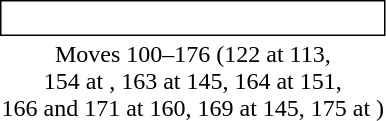<table style="display:inline; display:inline-table;">
<tr>
<td style="border: solid thin; padding: 2px;"><br></td>
</tr>
<tr>
<td style="text-align:center">Moves 100–176 (122 at 113,<br>154 at , 163 at 145, 164 at 151,<br> 166 and 171 at 160, 169 at 145, 175 at )</td>
</tr>
</table>
